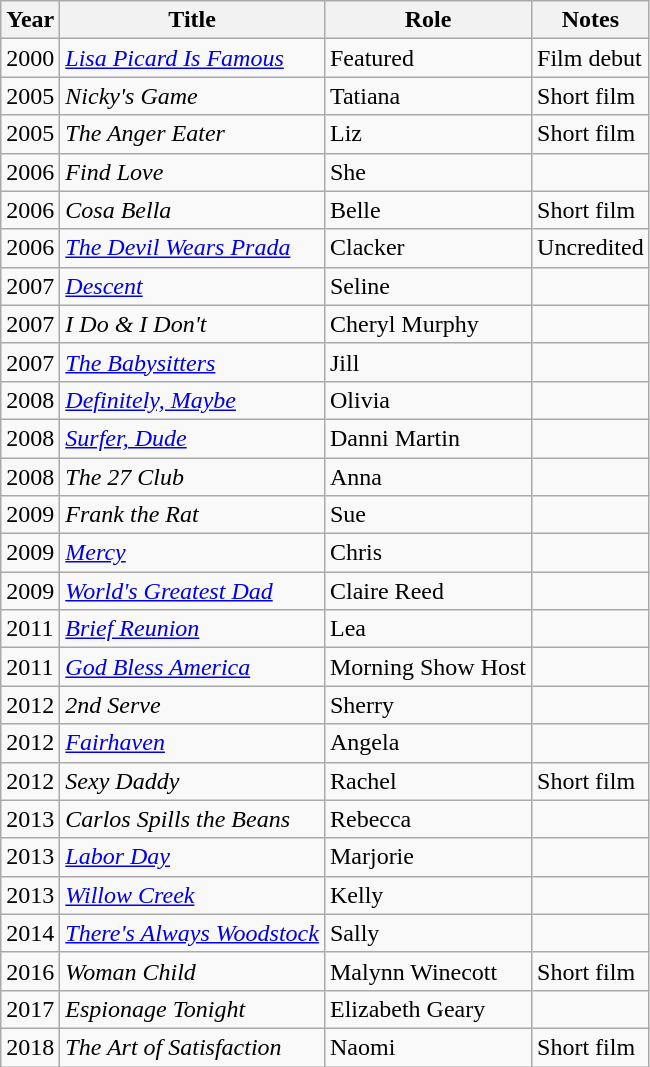<table class="wikitable sortable">
<tr>
<th>Year</th>
<th>Title</th>
<th>Role</th>
<th class="unsortable">Notes</th>
</tr>
<tr>
<td>2000</td>
<td><em><a href='#'>Lisa Picard Is Famous</a></em></td>
<td>Featured</td>
<td>Film debut</td>
</tr>
<tr>
<td>2005</td>
<td><em>Nicky's Game</em></td>
<td>Tatiana</td>
<td>Short film</td>
</tr>
<tr>
<td>2005</td>
<td><em>The Anger Eater</em></td>
<td>Liz</td>
<td>Short film</td>
</tr>
<tr>
<td>2006</td>
<td><em>Find Love</em></td>
<td>She</td>
<td></td>
</tr>
<tr>
<td>2006</td>
<td><em>Cosa Bella</em></td>
<td>Belle</td>
<td>Short film</td>
</tr>
<tr>
<td>2006</td>
<td><em><a href='#'>The Devil Wears Prada</a></em></td>
<td>Clacker</td>
<td>Uncredited</td>
</tr>
<tr>
<td>2007</td>
<td><em><a href='#'>Descent</a></em></td>
<td>Seline</td>
<td></td>
</tr>
<tr>
<td>2007</td>
<td><em>I Do & I Don't</em></td>
<td>Cheryl Murphy</td>
<td></td>
</tr>
<tr>
<td>2007</td>
<td><em><a href='#'>The Babysitters</a></em></td>
<td>Jill</td>
<td></td>
</tr>
<tr>
<td>2008</td>
<td><em><a href='#'>Definitely, Maybe</a></em></td>
<td>Olivia</td>
<td></td>
</tr>
<tr>
<td>2008</td>
<td><em><a href='#'>Surfer, Dude</a></em></td>
<td>Danni Martin</td>
<td></td>
</tr>
<tr>
<td>2008</td>
<td><em>The 27 Club</em></td>
<td>Anna</td>
<td></td>
</tr>
<tr>
<td>2009</td>
<td><em>Frank the Rat</em></td>
<td>Sue</td>
<td></td>
</tr>
<tr>
<td>2009</td>
<td><em><a href='#'>Mercy</a></em></td>
<td>Chris</td>
<td></td>
</tr>
<tr>
<td>2009</td>
<td><em><a href='#'>World's Greatest Dad</a></em></td>
<td>Claire Reed</td>
<td></td>
</tr>
<tr>
<td>2011</td>
<td><em><a href='#'>Brief Reunion</a></em></td>
<td>Lea</td>
<td></td>
</tr>
<tr>
<td>2011</td>
<td><em><a href='#'>God Bless America</a></em></td>
<td>Morning Show Host</td>
<td></td>
</tr>
<tr>
<td>2012</td>
<td><em>2nd Serve</em></td>
<td>Sherry</td>
<td></td>
</tr>
<tr>
<td>2012</td>
<td><em><a href='#'>Fairhaven</a></em></td>
<td>Angela</td>
<td></td>
</tr>
<tr>
<td>2012</td>
<td><em>Sexy Daddy</em></td>
<td>Rachel</td>
<td>Short film</td>
</tr>
<tr>
<td>2013</td>
<td><em>Carlos Spills the Beans</em></td>
<td>Rebecca</td>
<td></td>
</tr>
<tr>
<td>2013</td>
<td><em><a href='#'>Labor Day</a></em></td>
<td>Marjorie</td>
<td></td>
</tr>
<tr>
<td>2013</td>
<td><em><a href='#'>Willow Creek</a></em></td>
<td>Kelly</td>
<td></td>
</tr>
<tr>
<td>2014</td>
<td><em><a href='#'>There's Always Woodstock</a></em></td>
<td>Sally</td>
<td></td>
</tr>
<tr>
<td>2016</td>
<td><em>Woman Child</em></td>
<td>Malynn Winecott</td>
<td>Short film</td>
</tr>
<tr>
<td>2017</td>
<td><em>Espionage Tonight</em></td>
<td>Elizabeth Geary</td>
<td></td>
</tr>
<tr>
<td>2018</td>
<td><em>The Art of Satisfaction</em></td>
<td>Naomi</td>
<td>Short film</td>
</tr>
</table>
